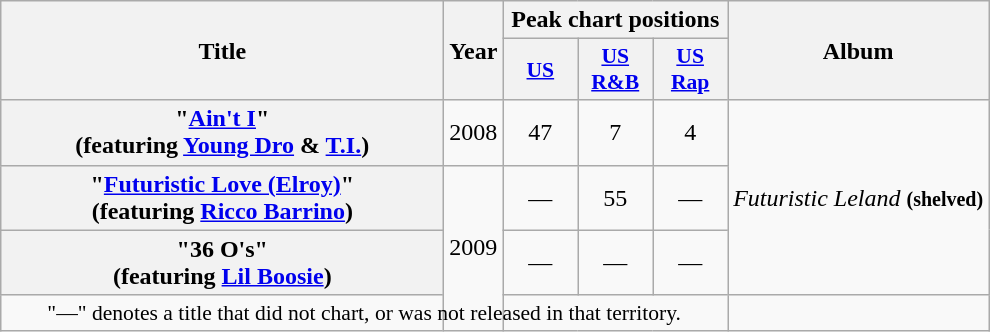<table class="wikitable plainrowheaders" style="text-align:center;">
<tr>
<th scope="col" rowspan="2" style="width:18em;">Title</th>
<th scope="col" rowspan="2">Year</th>
<th scope="col" colspan="3">Peak chart positions</th>
<th scope="col" rowspan="2">Album</th>
</tr>
<tr>
<th scope="col" style="width:3em;font-size:90%;"><a href='#'>US</a><br></th>
<th scope="col" style="width:3em;font-size:90%;"><a href='#'>US<br>R&B</a><br></th>
<th scope="col" style="width:3em;font-size:90%;"><a href='#'>US<br>Rap</a><br></th>
</tr>
<tr>
<th scope="row">"<a href='#'>Ain't I</a>" <br> <span>(featuring <a href='#'>Young Dro</a> & <a href='#'>T.I.</a>)</span></th>
<td>2008</td>
<td>47</td>
<td>7</td>
<td>4</td>
<td rowspan="3"><em>Futuristic Leland</em> <small><strong>(shelved)</strong></small></td>
</tr>
<tr>
<th scope="row">"<a href='#'>Futuristic Love (Elroy)</a>" <br> <span>(featuring <a href='#'>Ricco Barrino</a>)</span></th>
<td rowspan="3">2009</td>
<td>—</td>
<td>55</td>
<td>—</td>
</tr>
<tr>
<th scope="row">"36 O's" <br> <span>(featuring <a href='#'>Lil Boosie</a>)</span></th>
<td>—</td>
<td>—</td>
<td>—</td>
</tr>
<tr>
<td colspan="5" style="font-size:90%">"—" denotes a title that did not chart, or was not released in that territory.</td>
</tr>
</table>
